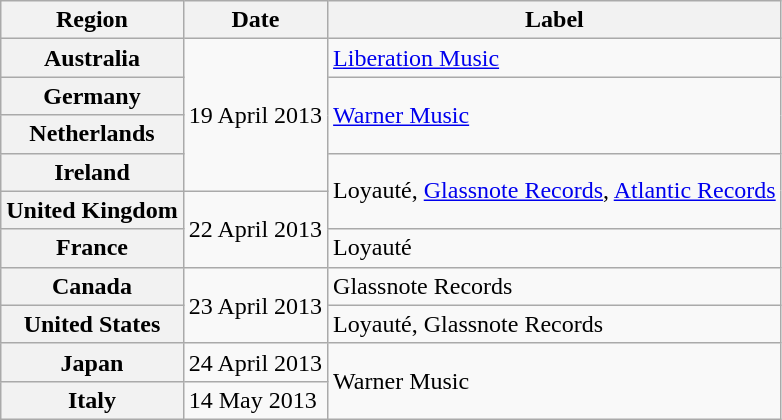<table class="wikitable plainrowheaders">
<tr>
<th scope="col">Region</th>
<th scope="col">Date</th>
<th scope="col">Label</th>
</tr>
<tr>
<th scope="row">Australia</th>
<td rowspan="4">19 April 2013</td>
<td><a href='#'>Liberation Music</a></td>
</tr>
<tr>
<th scope="row">Germany</th>
<td rowspan="2"><a href='#'>Warner Music</a></td>
</tr>
<tr>
<th scope="row">Netherlands</th>
</tr>
<tr>
<th scope="row">Ireland</th>
<td rowspan="2">Loyauté, <a href='#'>Glassnote Records</a>, <a href='#'>Atlantic Records</a></td>
</tr>
<tr>
<th scope="row">United Kingdom</th>
<td rowspan="2">22 April 2013</td>
</tr>
<tr>
<th scope="row">France</th>
<td>Loyauté</td>
</tr>
<tr>
<th scope="row">Canada</th>
<td rowspan="2">23 April 2013</td>
<td>Glassnote Records</td>
</tr>
<tr>
<th scope="row">United States</th>
<td>Loyauté, Glassnote Records</td>
</tr>
<tr>
<th scope="row">Japan</th>
<td>24 April 2013</td>
<td rowspan="2">Warner Music</td>
</tr>
<tr>
<th scope="row">Italy</th>
<td>14 May 2013</td>
</tr>
</table>
